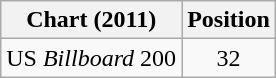<table class="wikitable">
<tr>
<th>Chart (2011)</th>
<th>Position</th>
</tr>
<tr>
<td>US <em>Billboard</em> 200</td>
<td align="center">32</td>
</tr>
</table>
